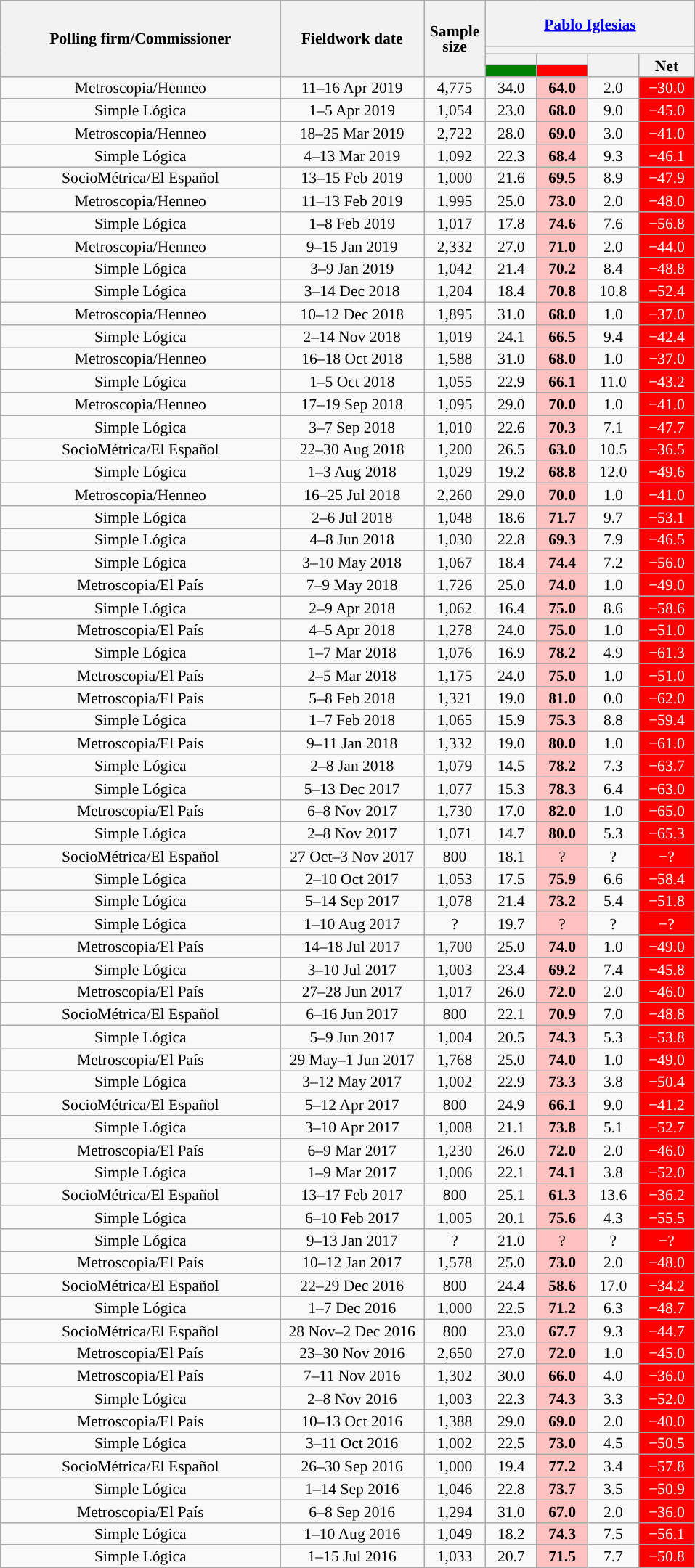<table class="wikitable collapsible collapsed" style="text-align:center; font-size:90%; line-height:14px;">
<tr style="height:42px;">
<th style="width:250px;" rowspan="4">Polling firm/Commissioner</th>
<th style="width:125px;" rowspan="4">Fieldwork date</th>
<th style="width:50px;" rowspan="4">Sample size</th>
<th style="width:185px;" colspan="4"><a href='#'>Pablo Iglesias</a><br></th>
</tr>
<tr>
<th colspan="4" style="background:"></th>
</tr>
<tr>
<th style="width:30px;"></th>
<th style="width:30px;"></th>
<th style="width:30px;" rowspan="2"></th>
<th style="width:30px;" rowspan="2">Net</th>
</tr>
<tr>
<th style="color:inherit;background:#008000;"></th>
<th style="color:inherit;background:#FF0000;"></th>
</tr>
<tr>
<td>Metroscopia/Henneo</td>
<td>11–16 Apr 2019</td>
<td>4,775</td>
<td>34.0</td>
<td style="background:#FFC2C1;"><strong>64.0</strong></td>
<td>2.0</td>
<td style="background:#FF0000; color:white;">−30.0</td>
</tr>
<tr>
<td>Simple Lógica</td>
<td>1–5 Apr 2019</td>
<td>1,054</td>
<td>23.0</td>
<td style="background:#FFC2C1;"><strong>68.0</strong></td>
<td>9.0</td>
<td style="background:#FF0000; color:white;">−45.0</td>
</tr>
<tr>
<td>Metroscopia/Henneo</td>
<td>18–25 Mar 2019</td>
<td>2,722</td>
<td>28.0</td>
<td style="background:#FFC2C1;"><strong>69.0</strong></td>
<td>3.0</td>
<td style="background:#FF0000; color:white;">−41.0</td>
</tr>
<tr>
<td>Simple Lógica</td>
<td>4–13 Mar 2019</td>
<td>1,092</td>
<td>22.3</td>
<td style="background:#FFC2C1;"><strong>68.4</strong></td>
<td>9.3</td>
<td style="background:#FF0000; color:white;">−46.1</td>
</tr>
<tr>
<td>SocioMétrica/El Español</td>
<td>13–15 Feb 2019</td>
<td>1,000</td>
<td>21.6</td>
<td style="background:#FFC2C1;"><strong>69.5</strong></td>
<td>8.9</td>
<td style="background:#FF0000; color:white;">−47.9</td>
</tr>
<tr>
<td>Metroscopia/Henneo</td>
<td>11–13 Feb 2019</td>
<td>1,995</td>
<td>25.0</td>
<td style="background:#FFC2C1;"><strong>73.0</strong></td>
<td>2.0</td>
<td style="background:#FF0000; color:white;">−48.0</td>
</tr>
<tr>
<td>Simple Lógica</td>
<td>1–8 Feb 2019</td>
<td>1,017</td>
<td>17.8</td>
<td style="background:#FFC2C1;"><strong>74.6</strong></td>
<td>7.6</td>
<td style="background:#FF0000; color:white;">−56.8</td>
</tr>
<tr>
<td>Metroscopia/Henneo</td>
<td>9–15 Jan 2019</td>
<td>2,332</td>
<td>27.0</td>
<td style="background:#FFC2C1;"><strong>71.0</strong></td>
<td>2.0</td>
<td style="background:#FF0000; color:white;">−44.0</td>
</tr>
<tr>
<td>Simple Lógica</td>
<td>3–9 Jan 2019</td>
<td>1,042</td>
<td>21.4</td>
<td style="background:#FFC2C1;"><strong>70.2</strong></td>
<td>8.4</td>
<td style="background:#FF0000; color:white;">−48.8</td>
</tr>
<tr>
<td>Simple Lógica</td>
<td>3–14 Dec 2018</td>
<td>1,204</td>
<td>18.4</td>
<td style="background:#FFC2C1;"><strong>70.8</strong></td>
<td>10.8</td>
<td style="background:#FF0000; color:white;">−52.4</td>
</tr>
<tr>
<td>Metroscopia/Henneo</td>
<td>10–12 Dec 2018</td>
<td>1,895</td>
<td>31.0</td>
<td style="background:#FFC2C1;"><strong>68.0</strong></td>
<td>1.0</td>
<td style="background:#FF0000; color:white;">−37.0</td>
</tr>
<tr>
<td>Simple Lógica</td>
<td>2–14 Nov 2018</td>
<td>1,019</td>
<td>24.1</td>
<td style="background:#FFC2C1;"><strong>66.5</strong></td>
<td>9.4</td>
<td style="background:#FF0000; color:white;">−42.4</td>
</tr>
<tr>
<td>Metroscopia/Henneo</td>
<td>16–18 Oct 2018</td>
<td>1,588</td>
<td>31.0</td>
<td style="background:#FFC2C1;"><strong>68.0</strong></td>
<td>1.0</td>
<td style="background:#FF0000; color:white;">−37.0</td>
</tr>
<tr>
<td>Simple Lógica</td>
<td>1–5 Oct 2018</td>
<td>1,055</td>
<td>22.9</td>
<td style="background:#FFC2C1;"><strong>66.1</strong></td>
<td>11.0</td>
<td style="background:#FF0000; color:white;">−43.2</td>
</tr>
<tr>
<td>Metroscopia/Henneo</td>
<td>17–19 Sep 2018</td>
<td>1,095</td>
<td>29.0</td>
<td style="background:#FFC2C1;"><strong>70.0</strong></td>
<td>1.0</td>
<td style="background:#FF0000; color:white;">−41.0</td>
</tr>
<tr>
<td>Simple Lógica</td>
<td>3–7 Sep 2018</td>
<td>1,010</td>
<td>22.6</td>
<td style="background:#FFC2C1;"><strong>70.3</strong></td>
<td>7.1</td>
<td style="background:#FF0000; color:white;">−47.7</td>
</tr>
<tr>
<td>SocioMétrica/El Español</td>
<td>22–30 Aug 2018</td>
<td>1,200</td>
<td>26.5</td>
<td style="background:#FFC2C1;"><strong>63.0</strong></td>
<td>10.5</td>
<td style="background:#FF0000; color:white;">−36.5</td>
</tr>
<tr>
<td>Simple Lógica</td>
<td>1–3 Aug 2018</td>
<td>1,029</td>
<td>19.2</td>
<td style="background:#FFC2C1;"><strong>68.8</strong></td>
<td>12.0</td>
<td style="background:#FF0000; color:white;">−49.6</td>
</tr>
<tr>
<td>Metroscopia/Henneo</td>
<td>16–25 Jul 2018</td>
<td>2,260</td>
<td>29.0</td>
<td style="background:#FFC2C1;"><strong>70.0</strong></td>
<td>1.0</td>
<td style="background:#FF0000; color:white;">−41.0</td>
</tr>
<tr>
<td>Simple Lógica</td>
<td>2–6 Jul 2018</td>
<td>1,048</td>
<td>18.6</td>
<td style="background:#FFC2C1;"><strong>71.7</strong></td>
<td>9.7</td>
<td style="background:#FF0000; color:white;">−53.1</td>
</tr>
<tr>
<td>Simple Lógica</td>
<td>4–8 Jun 2018</td>
<td>1,030</td>
<td>22.8</td>
<td style="background:#FFC2C1;"><strong>69.3</strong></td>
<td>7.9</td>
<td style="background:#FF0000; color:white;">−46.5</td>
</tr>
<tr>
<td>Simple Lógica</td>
<td>3–10 May 2018</td>
<td>1,067</td>
<td>18.4</td>
<td style="background:#FFC2C1;"><strong>74.4</strong></td>
<td>7.2</td>
<td style="background:#FF0000; color:white;">−56.0</td>
</tr>
<tr>
<td>Metroscopia/El País</td>
<td>7–9 May 2018</td>
<td>1,726</td>
<td>25.0</td>
<td style="background:#FFC2C1;"><strong>74.0</strong></td>
<td>1.0</td>
<td style="background:#FF0000; color:white;">−49.0</td>
</tr>
<tr>
<td>Simple Lógica</td>
<td>2–9 Apr 2018</td>
<td>1,062</td>
<td>16.4</td>
<td style="background:#FFC2C1;"><strong>75.0</strong></td>
<td>8.6</td>
<td style="background:#FF0000; color:white;">−58.6</td>
</tr>
<tr>
<td>Metroscopia/El País</td>
<td>4–5 Apr 2018</td>
<td>1,278</td>
<td>24.0</td>
<td style="background:#FFC2C1;"><strong>75.0</strong></td>
<td>1.0</td>
<td style="background:#FF0000; color:white;">−51.0</td>
</tr>
<tr>
<td>Simple Lógica</td>
<td>1–7 Mar 2018</td>
<td>1,076</td>
<td>16.9</td>
<td style="background:#FFC2C1;"><strong>78.2</strong></td>
<td>4.9</td>
<td style="background:#FF0000; color:white;">−61.3</td>
</tr>
<tr>
<td>Metroscopia/El País</td>
<td>2–5 Mar 2018</td>
<td>1,175</td>
<td>24.0</td>
<td style="background:#FFC2C1;"><strong>75.0</strong></td>
<td>1.0</td>
<td style="background:#FF0000; color:white;">−51.0</td>
</tr>
<tr>
<td>Metroscopia/El País</td>
<td>5–8 Feb 2018</td>
<td>1,321</td>
<td>19.0</td>
<td style="background:#FFC2C1;"><strong>81.0</strong></td>
<td>0.0</td>
<td style="background:#FF0000; color:white;">−62.0</td>
</tr>
<tr>
<td>Simple Lógica</td>
<td>1–7 Feb 2018</td>
<td>1,065</td>
<td>15.9</td>
<td style="background:#FFC2C1;"><strong>75.3</strong></td>
<td>8.8</td>
<td style="background:#FF0000; color:white;">−59.4</td>
</tr>
<tr>
<td>Metroscopia/El País</td>
<td>9–11 Jan 2018</td>
<td>1,332</td>
<td>19.0</td>
<td style="background:#FFC2C1;"><strong>80.0</strong></td>
<td>1.0</td>
<td style="background:#FF0000; color:white;">−61.0</td>
</tr>
<tr>
<td>Simple Lógica</td>
<td>2–8 Jan 2018</td>
<td>1,079</td>
<td>14.5</td>
<td style="background:#FFC2C1;"><strong>78.2</strong></td>
<td>7.3</td>
<td style="background:#FF0000; color:white;">−63.7</td>
</tr>
<tr>
<td>Simple Lógica</td>
<td>5–13 Dec 2017</td>
<td>1,077</td>
<td>15.3</td>
<td style="background:#FFC2C1;"><strong>78.3</strong></td>
<td>6.4</td>
<td style="background:#FF0000; color:white;">−63.0</td>
</tr>
<tr>
<td>Metroscopia/El País</td>
<td>6–8 Nov 2017</td>
<td>1,730</td>
<td>17.0</td>
<td style="background:#FFC2C1;"><strong>82.0</strong></td>
<td>1.0</td>
<td style="background:#FF0000; color:white;">−65.0</td>
</tr>
<tr>
<td>Simple Lógica</td>
<td>2–8 Nov 2017</td>
<td>1,071</td>
<td>14.7</td>
<td style="background:#FFC2C1;"><strong>80.0</strong></td>
<td>5.3</td>
<td style="background:#FF0000; color:white;">−65.3</td>
</tr>
<tr>
<td>SocioMétrica/El Español</td>
<td>27 Oct–3 Nov 2017</td>
<td>800</td>
<td>18.1</td>
<td style="background:#FFC2C1;">?</td>
<td>?</td>
<td style="background:#FF0000; color:white;">−?</td>
</tr>
<tr>
<td>Simple Lógica</td>
<td>2–10 Oct 2017</td>
<td>1,053</td>
<td>17.5</td>
<td style="background:#FFC2C1;"><strong>75.9</strong></td>
<td>6.6</td>
<td style="background:#FF0000; color:white;">−58.4</td>
</tr>
<tr>
<td>Simple Lógica</td>
<td>5–14 Sep 2017</td>
<td>1,078</td>
<td>21.4</td>
<td style="background:#FFC2C1;"><strong>73.2</strong></td>
<td>5.4</td>
<td style="background:#FF0000; color:white;">−51.8</td>
</tr>
<tr>
<td>Simple Lógica</td>
<td>1–10 Aug 2017</td>
<td>?</td>
<td>19.7</td>
<td style="background:#FFC2C1;">?</td>
<td>?</td>
<td style="background:#FF0000; color:white;">−?</td>
</tr>
<tr>
<td>Metroscopia/El País</td>
<td>14–18 Jul 2017</td>
<td>1,700</td>
<td>25.0</td>
<td style="background:#FFC2C1;"><strong>74.0</strong></td>
<td>1.0</td>
<td style="background:#FF0000; color:white;">−49.0</td>
</tr>
<tr>
<td>Simple Lógica</td>
<td>3–10 Jul 2017</td>
<td>1,003</td>
<td>23.4</td>
<td style="background:#FFC2C1;"><strong>69.2</strong></td>
<td>7.4</td>
<td style="background:#FF0000; color:white;">−45.8</td>
</tr>
<tr>
<td>Metroscopia/El País</td>
<td>27–28 Jun 2017</td>
<td>1,017</td>
<td>26.0</td>
<td style="background:#FFC2C1;"><strong>72.0</strong></td>
<td>2.0</td>
<td style="background:#FF0000; color:white;">−46.0</td>
</tr>
<tr>
<td>SocioMétrica/El Español</td>
<td>6–16 Jun 2017</td>
<td>800</td>
<td>22.1</td>
<td style="background:#FFC2C1;"><strong>70.9</strong></td>
<td>7.0</td>
<td style="background:#FF0000; color:white;">−48.8</td>
</tr>
<tr>
<td>Simple Lógica</td>
<td>5–9 Jun 2017</td>
<td>1,004</td>
<td>20.5</td>
<td style="background:#FFC2C1;"><strong>74.3</strong></td>
<td>5.3</td>
<td style="background:#FF0000; color:white;">−53.8</td>
</tr>
<tr>
<td>Metroscopia/El País</td>
<td>29 May–1 Jun 2017</td>
<td>1,768</td>
<td>25.0</td>
<td style="background:#FFC2C1;"><strong>74.0</strong></td>
<td>1.0</td>
<td style="background:#FF0000; color:white;">−49.0</td>
</tr>
<tr>
<td>Simple Lógica</td>
<td>3–12 May 2017</td>
<td>1,002</td>
<td>22.9</td>
<td style="background:#FFC2C1;"><strong>73.3</strong></td>
<td>3.8</td>
<td style="background:#FF0000; color:white;">−50.4</td>
</tr>
<tr>
<td>SocioMétrica/El Español</td>
<td>5–12 Apr 2017</td>
<td>800</td>
<td>24.9</td>
<td style="background:#FFC2C1;"><strong>66.1</strong></td>
<td>9.0</td>
<td style="background:#FF0000; color:white;">−41.2</td>
</tr>
<tr>
<td>Simple Lógica</td>
<td>3–10 Apr 2017</td>
<td>1,008</td>
<td>21.1</td>
<td style="background:#FFC2C1;"><strong>73.8</strong></td>
<td>5.1</td>
<td style="background:#FF0000; color:white;">−52.7</td>
</tr>
<tr>
<td>Metroscopia/El País</td>
<td>6–9 Mar 2017</td>
<td>1,230</td>
<td>26.0</td>
<td style="background:#FFC2C1;"><strong>72.0</strong></td>
<td>2.0</td>
<td style="background:#FF0000; color:white;">−46.0</td>
</tr>
<tr>
<td>Simple Lógica</td>
<td>1–9 Mar 2017</td>
<td>1,006</td>
<td>22.1</td>
<td style="background:#FFC2C1;"><strong>74.1</strong></td>
<td>3.8</td>
<td style="background:#FF0000; color:white;">−52.0</td>
</tr>
<tr>
<td>SocioMétrica/El Español</td>
<td>13–17 Feb 2017</td>
<td>800</td>
<td>25.1</td>
<td style="background:#FFC2C1;"><strong>61.3</strong></td>
<td>13.6</td>
<td style="background:#FF0000; color:white;">−36.2</td>
</tr>
<tr>
<td>Simple Lógica</td>
<td>6–10 Feb 2017</td>
<td>1,005</td>
<td>20.1</td>
<td style="background:#FFC2C1;"><strong>75.6</strong></td>
<td>4.3</td>
<td style="background:#FF0000; color:white;">−55.5</td>
</tr>
<tr>
<td>Simple Lógica</td>
<td>9–13 Jan 2017</td>
<td>?</td>
<td>21.0</td>
<td style="background:#FFC2C1;">?</td>
<td>?</td>
<td style="background:#FF0000; color:white;">−?</td>
</tr>
<tr>
<td>Metroscopia/El País</td>
<td>10–12 Jan 2017</td>
<td>1,578</td>
<td>25.0</td>
<td style="background:#FFC2C1;"><strong>73.0</strong></td>
<td>2.0</td>
<td style="background:#FF0000; color:white;">−48.0</td>
</tr>
<tr>
<td>SocioMétrica/El Español</td>
<td>22–29 Dec 2016</td>
<td>800</td>
<td>24.4</td>
<td style="background:#FFC2C1;"><strong>58.6</strong></td>
<td>17.0</td>
<td style="background:#FF0000; color:white;">−34.2</td>
</tr>
<tr>
<td>Simple Lógica</td>
<td>1–7 Dec 2016</td>
<td>1,000</td>
<td>22.5</td>
<td style="background:#FFC2C1;"><strong>71.2</strong></td>
<td>6.3</td>
<td style="background:#FF0000; color:white;">−48.7</td>
</tr>
<tr>
<td>SocioMétrica/El Español</td>
<td>28 Nov–2 Dec 2016</td>
<td>800</td>
<td>23.0</td>
<td style="background:#FFC2C1;"><strong>67.7</strong></td>
<td>9.3</td>
<td style="background:#FF0000; color:white;">−44.7</td>
</tr>
<tr>
<td>Metroscopia/El País</td>
<td>23–30 Nov 2016</td>
<td>2,650</td>
<td>27.0</td>
<td style="background:#FFC2C1;"><strong>72.0</strong></td>
<td>1.0</td>
<td style="background:#FF0000; color:white;">−45.0</td>
</tr>
<tr>
<td>Metroscopia/El País</td>
<td>7–11 Nov 2016</td>
<td>1,302</td>
<td>30.0</td>
<td style="background:#FFC2C1;"><strong>66.0</strong></td>
<td>4.0</td>
<td style="background:#FF0000; color:white;">−36.0</td>
</tr>
<tr>
<td>Simple Lógica</td>
<td>2–8 Nov 2016</td>
<td>1,003</td>
<td>22.3</td>
<td style="background:#FFC2C1;"><strong>74.3</strong></td>
<td>3.3</td>
<td style="background:#FF0000; color:white;">−52.0</td>
</tr>
<tr>
<td>Metroscopia/El País</td>
<td>10–13 Oct 2016</td>
<td>1,388</td>
<td>29.0</td>
<td style="background:#FFC2C1;"><strong>69.0</strong></td>
<td>2.0</td>
<td style="background:#FF0000; color:white;">−40.0</td>
</tr>
<tr>
<td>Simple Lógica</td>
<td>3–11 Oct 2016</td>
<td>1,002</td>
<td>22.5</td>
<td style="background:#FFC2C1;"><strong>73.0</strong></td>
<td>4.5</td>
<td style="background:#FF0000; color:white;">−50.5</td>
</tr>
<tr>
<td>SocioMétrica/El Español</td>
<td>26–30 Sep 2016</td>
<td>1,000</td>
<td>19.4</td>
<td style="background:#FFC2C1;"><strong>77.2</strong></td>
<td>3.4</td>
<td style="background:#FF0000; color:white;">−57.8</td>
</tr>
<tr>
<td>Simple Lógica</td>
<td>1–14 Sep 2016</td>
<td>1,046</td>
<td>22.8</td>
<td style="background:#FFC2C1;"><strong>73.7</strong></td>
<td>3.5</td>
<td style="background:#FF0000; color:white;">−50.9</td>
</tr>
<tr>
<td>Metroscopia/El País</td>
<td>6–8 Sep 2016</td>
<td>1,294</td>
<td>31.0</td>
<td style="background:#FFC2C1;"><strong>67.0</strong></td>
<td>2.0</td>
<td style="background:#FF0000; color:white;">−36.0</td>
</tr>
<tr>
<td>Simple Lógica</td>
<td>1–10 Aug 2016</td>
<td>1,049</td>
<td>18.2</td>
<td style="background:#FFC2C1;"><strong>74.3</strong></td>
<td>7.5</td>
<td style="background:#FF0000; color:white;">−56.1</td>
</tr>
<tr>
<td>Simple Lógica</td>
<td>1–15 Jul 2016</td>
<td>1,033</td>
<td>20.7</td>
<td style="background:#FFC2C1;"><strong>71.5</strong></td>
<td>7.7</td>
<td style="background:#FF0000; color:white;">−50.8</td>
</tr>
</table>
